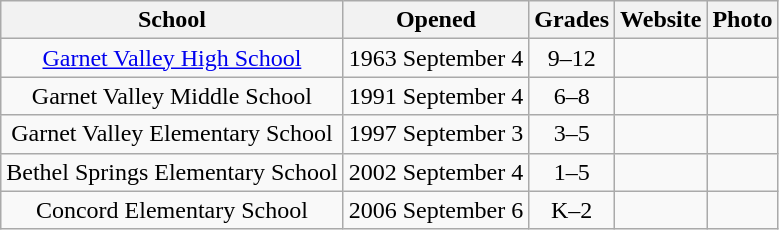<table class="wikitable" style="text-align: center;">
<tr>
<th>School</th>
<th>Opened</th>
<th>Grades</th>
<th>Website</th>
<th>Photo</th>
</tr>
<tr>
<td><a href='#'>Garnet Valley High School</a></td>
<td>1963 September 4</td>
<td>9–12</td>
<td></td>
<td></td>
</tr>
<tr>
<td>Garnet Valley Middle School</td>
<td>1991 September 4</td>
<td>6–8</td>
<td></td>
<td></td>
</tr>
<tr>
<td>Garnet Valley Elementary School</td>
<td>1997 September 3</td>
<td>3–5</td>
<td></td>
<td></td>
</tr>
<tr>
<td>Bethel Springs Elementary School</td>
<td>2002 September 4</td>
<td>1–5</td>
<td></td>
<td></td>
</tr>
<tr>
<td>Concord Elementary School</td>
<td>2006 September 6</td>
<td>K–2</td>
<td></td>
<td></td>
</tr>
</table>
